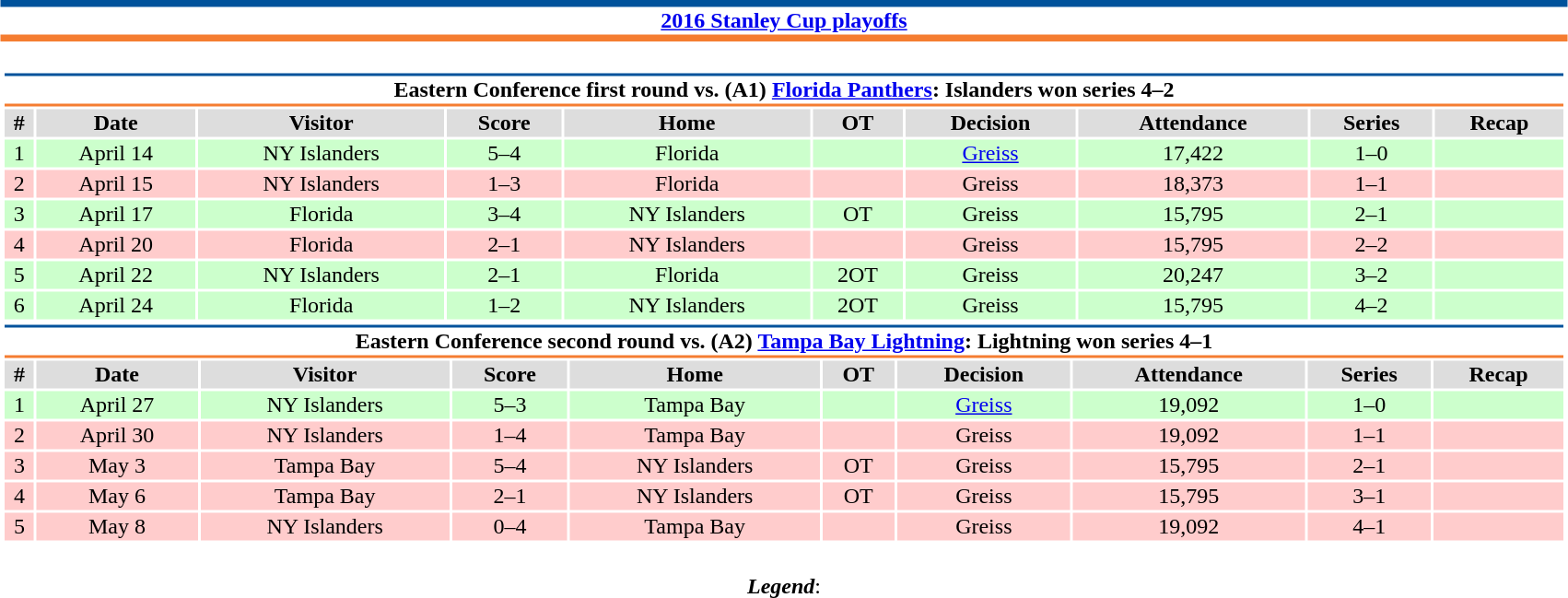<table class="toccolours" width=90% style="clear:both; margin:1.5em auto; text-align:center;">
<tr>
<th colspan=11 style="background:#FFFFFF; border-top:#00529B 5px solid; border-bottom:#F57D31 5px solid;"><a href='#'>2016 Stanley Cup playoffs</a></th>
</tr>
<tr>
<td colspan=10><br><table class="toccolours collapsible collapsed" width=100%>
<tr>
<th colspan=10 style="background:#FFFFFF; border-top:#00529B 2px solid; border-bottom:#F57D31 2px solid;">Eastern Conference first round vs. (A1) <a href='#'>Florida Panthers</a>: Islanders won series 4–2</th>
</tr>
<tr align="center" bgcolor="#dddddd">
<th>#</th>
<th>Date</th>
<th>Visitor</th>
<th>Score</th>
<th>Home</th>
<th>OT</th>
<th>Decision</th>
<th>Attendance</th>
<th>Series</th>
<th>Recap</th>
</tr>
<tr style="text-align:center; background:#cfc;">
<td>1</td>
<td>April 14</td>
<td>NY Islanders</td>
<td>5–4</td>
<td>Florida</td>
<td></td>
<td><a href='#'>Greiss</a></td>
<td>17,422</td>
<td>1–0</td>
<td></td>
</tr>
<tr style="text-align:center; background:#fcc;">
<td>2</td>
<td>April 15</td>
<td>NY Islanders</td>
<td>1–3</td>
<td>Florida</td>
<td></td>
<td>Greiss</td>
<td>18,373</td>
<td>1–1</td>
<td></td>
</tr>
<tr style="text-align:center; background:#cfc;">
<td>3</td>
<td>April 17</td>
<td>Florida</td>
<td>3–4</td>
<td>NY Islanders</td>
<td>OT</td>
<td>Greiss</td>
<td>15,795</td>
<td>2–1</td>
<td></td>
</tr>
<tr style="text-align:center; background:#fcc;">
<td>4</td>
<td>April 20</td>
<td>Florida</td>
<td>2–1</td>
<td>NY Islanders</td>
<td></td>
<td>Greiss</td>
<td>15,795</td>
<td>2–2</td>
<td></td>
</tr>
<tr style="text-align:center; background:#cfc;">
<td>5</td>
<td>April 22</td>
<td>NY Islanders</td>
<td>2–1</td>
<td>Florida</td>
<td>2OT</td>
<td>Greiss</td>
<td>20,247</td>
<td>3–2</td>
<td></td>
</tr>
<tr style="text-align:center; background:#cfc;">
<td>6</td>
<td>April 24</td>
<td>Florida</td>
<td>1–2</td>
<td>NY Islanders</td>
<td>2OT</td>
<td>Greiss</td>
<td>15,795</td>
<td>4–2</td>
<td></td>
</tr>
</table>
<table class="toccolours collapsible collapsed" width=100%>
<tr>
<th colspan=10 style="background:#FFFFFF; border-top:#00529B 2px solid; border-bottom:#F57D31 2px solid;">Eastern Conference second round vs. (A2) <a href='#'>Tampa Bay Lightning</a>: Lightning won series 4–1</th>
</tr>
<tr align="center" bgcolor="#dddddd">
<th>#</th>
<th>Date</th>
<th>Visitor</th>
<th>Score</th>
<th>Home</th>
<th>OT</th>
<th>Decision</th>
<th>Attendance</th>
<th>Series</th>
<th>Recap</th>
</tr>
<tr style="text-align:center; background:#cfc;">
<td>1</td>
<td>April 27</td>
<td>NY Islanders</td>
<td>5–3</td>
<td>Tampa Bay</td>
<td></td>
<td><a href='#'>Greiss</a></td>
<td>19,092</td>
<td>1–0</td>
<td></td>
</tr>
<tr style="text-align:center; background:#fcc;">
<td>2</td>
<td>April 30</td>
<td>NY Islanders</td>
<td>1–4</td>
<td>Tampa Bay</td>
<td></td>
<td>Greiss</td>
<td>19,092</td>
<td>1–1</td>
<td></td>
</tr>
<tr style="text-align:center; background:#fcc;">
<td>3</td>
<td>May 3</td>
<td>Tampa Bay</td>
<td>5–4</td>
<td>NY Islanders</td>
<td>OT</td>
<td>Greiss</td>
<td>15,795</td>
<td>2–1</td>
<td></td>
</tr>
<tr style="text-align:center; background:#fcc;">
<td>4</td>
<td>May 6</td>
<td>Tampa Bay</td>
<td>2–1</td>
<td>NY Islanders</td>
<td>OT</td>
<td>Greiss</td>
<td>15,795</td>
<td>3–1</td>
<td></td>
</tr>
<tr style="text-align:center; background:#fcc;">
<td>5</td>
<td>May 8</td>
<td>NY Islanders</td>
<td>0–4</td>
<td>Tampa Bay</td>
<td></td>
<td>Greiss</td>
<td>19,092</td>
<td>4–1</td>
<td></td>
</tr>
</table>
</td>
</tr>
<tr>
<td colspan="11" style="text-align:center;"><br><strong><em>Legend</em></strong>:

</td>
</tr>
</table>
